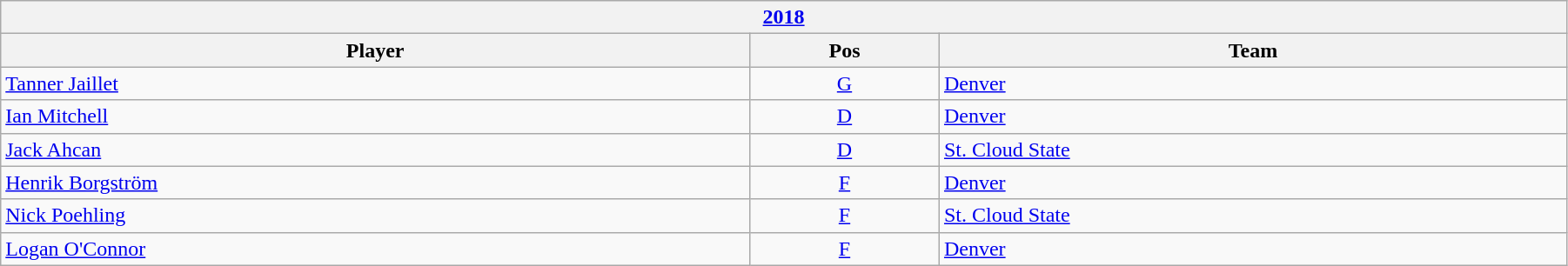<table class="wikitable" width=95%>
<tr>
<th colspan=3><a href='#'>2018</a></th>
</tr>
<tr>
<th>Player</th>
<th>Pos</th>
<th>Team</th>
</tr>
<tr>
<td><a href='#'>Tanner Jaillet</a></td>
<td style="text-align:center;"><a href='#'>G</a></td>
<td><a href='#'>Denver</a></td>
</tr>
<tr>
<td><a href='#'>Ian Mitchell</a></td>
<td style="text-align:center;"><a href='#'>D</a></td>
<td><a href='#'>Denver</a></td>
</tr>
<tr>
<td><a href='#'>Jack Ahcan</a></td>
<td style="text-align:center;"><a href='#'>D</a></td>
<td><a href='#'>St. Cloud State</a></td>
</tr>
<tr>
<td><a href='#'>Henrik Borgström</a></td>
<td style="text-align:center;"><a href='#'>F</a></td>
<td><a href='#'>Denver</a></td>
</tr>
<tr>
<td><a href='#'>Nick Poehling</a></td>
<td style="text-align:center;"><a href='#'>F</a></td>
<td><a href='#'>St. Cloud State</a></td>
</tr>
<tr>
<td><a href='#'>Logan O'Connor</a></td>
<td style="text-align:center;"><a href='#'>F</a></td>
<td><a href='#'>Denver</a></td>
</tr>
</table>
